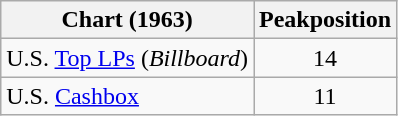<table class="wikitable">
<tr>
<th>Chart (1963)</th>
<th>Peakposition</th>
</tr>
<tr>
<td>U.S. <a href='#'>Top LPs</a> (<em>Billboard</em>)</td>
<td align="center">14</td>
</tr>
<tr>
<td>U.S. <a href='#'>Cashbox</a></td>
<td align="center">11</td>
</tr>
</table>
